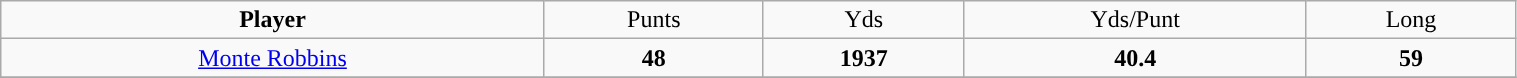<table class="wikitable" width="80%">
<tr align="center">
<td><strong>Player</strong></td>
<td>Punts</td>
<td>Yds</td>
<td>Yds/Punt</td>
<td>Long</td>
</tr>
<tr align="center" bgcolor="">
<td><a href='#'>Monte Robbins</a></td>
<td><strong>48</strong></td>
<td><strong>1937</strong></td>
<td><strong>40.4</strong></td>
<td><strong>59</strong></td>
</tr>
<tr align="center" bgcolor="">
</tr>
</table>
